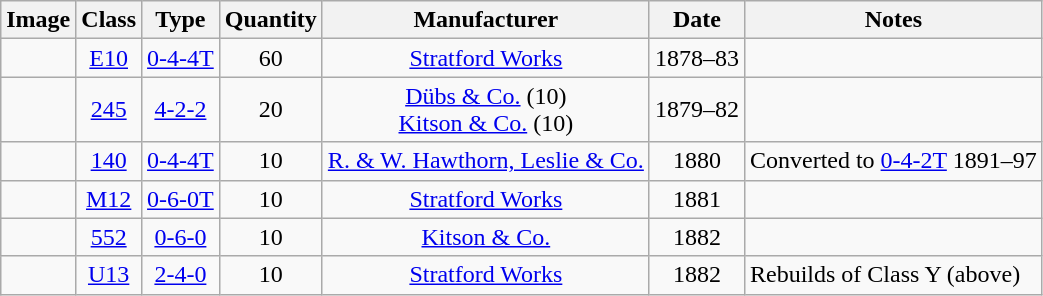<table class="wikitable" style=text-align:center>
<tr>
<th>Image</th>
<th>Class</th>
<th>Type</th>
<th>Quantity</th>
<th>Manufacturer</th>
<th>Date</th>
<th>Notes</th>
</tr>
<tr>
<td></td>
<td><a href='#'>E10</a></td>
<td><a href='#'>0-4-4T</a></td>
<td>60</td>
<td><a href='#'>Stratford Works</a></td>
<td>1878–83</td>
<td align=left></td>
</tr>
<tr>
<td></td>
<td><a href='#'>245</a></td>
<td><a href='#'>4-2-2</a></td>
<td>20</td>
<td><a href='#'>Dübs & Co.</a> (10)<br><a href='#'>Kitson & Co.</a> (10)</td>
<td>1879–82</td>
<td align=left></td>
</tr>
<tr>
<td></td>
<td><a href='#'>140</a></td>
<td><a href='#'>0-4-4T</a></td>
<td>10</td>
<td><a href='#'>R. & W. Hawthorn, Leslie & Co.</a></td>
<td>1880</td>
<td align=left> Converted to <a href='#'>0-4-2T</a> 1891–97</td>
</tr>
<tr>
<td></td>
<td><a href='#'>M12</a></td>
<td><a href='#'>0-6-0T</a></td>
<td>10</td>
<td><a href='#'>Stratford Works</a></td>
<td>1881</td>
<td align=left></td>
</tr>
<tr>
<td></td>
<td><a href='#'>552</a></td>
<td><a href='#'>0-6-0</a></td>
<td>10</td>
<td><a href='#'>Kitson & Co.</a></td>
<td>1882</td>
<td align=left></td>
</tr>
<tr>
<td></td>
<td><a href='#'>U13</a></td>
<td><a href='#'>2-4-0</a></td>
<td>10</td>
<td><a href='#'>Stratford Works</a></td>
<td>1882</td>
<td align=left> Rebuilds of Class Y (above)</td>
</tr>
</table>
